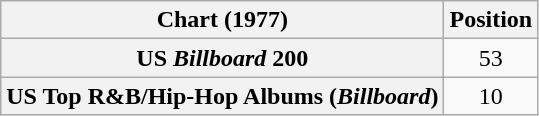<table class="wikitable sortable plainrowheaders" style="text-align:center">
<tr>
<th scope="col">Chart (1977)</th>
<th scope="col">Position</th>
</tr>
<tr>
<th scope="row">US <em>Billboard</em> 200</th>
<td>53</td>
</tr>
<tr>
<th scope="row">US Top R&B/Hip-Hop Albums (<em>Billboard</em>)</th>
<td>10</td>
</tr>
</table>
